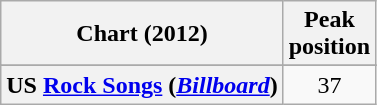<table class="wikitable sortable plainrowheaders" style="text-align:center">
<tr>
<th scope="col">Chart (2012)</th>
<th scope="col">Peak<br>position</th>
</tr>
<tr>
</tr>
<tr>
</tr>
<tr>
</tr>
<tr>
<th scope="row">US <a href='#'>Rock Songs</a> (<em><a href='#'>Billboard</a></em>)</th>
<td>37</td>
</tr>
</table>
